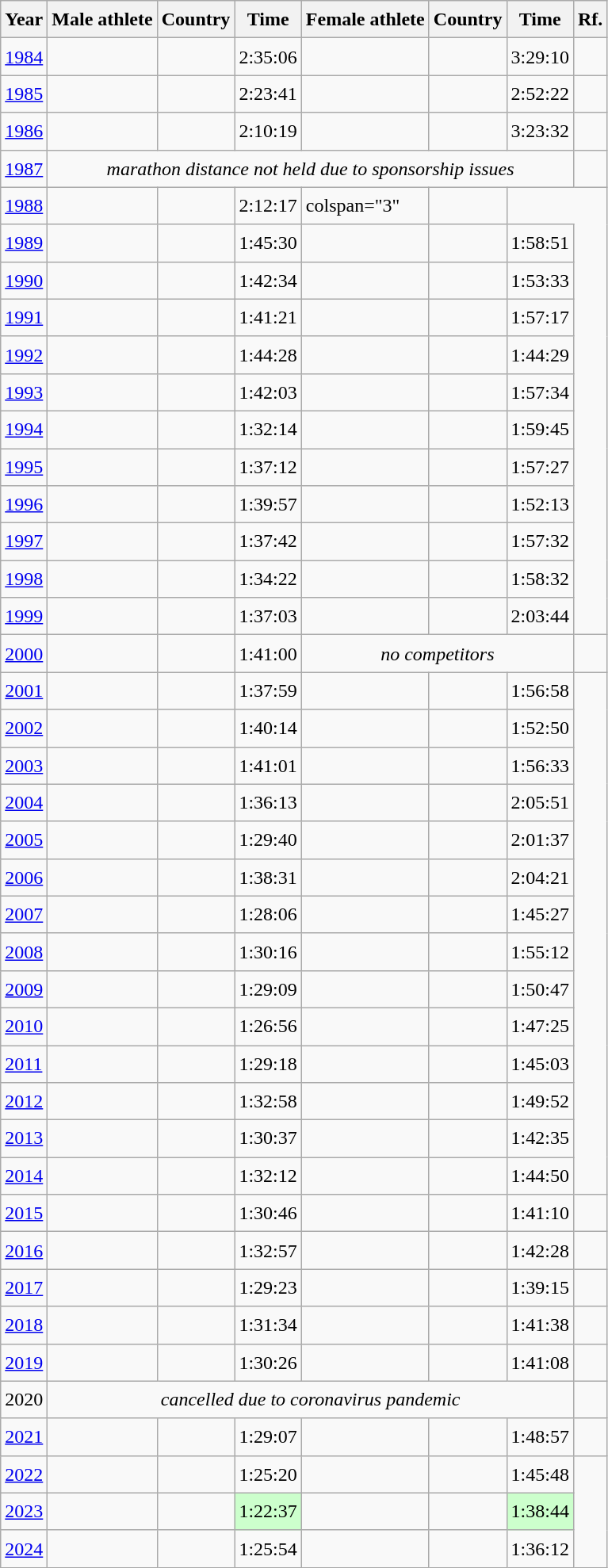<table class="wikitable sortable" style="font-size:1.00em; line-height:1.5em;">
<tr>
<th>Year</th>
<th>Male athlete</th>
<th>Country</th>
<th>Time</th>
<th>Female athlete</th>
<th>Country</th>
<th>Time</th>
<th class="unsortable">Rf.</th>
</tr>
<tr>
<td><a href='#'>1984</a></td>
<td></td>
<td></td>
<td>2:35:06</td>
<td></td>
<td></td>
<td>3:29:10</td>
<td></td>
</tr>
<tr>
<td><a href='#'>1985</a></td>
<td></td>
<td></td>
<td>2:23:41</td>
<td></td>
<td></td>
<td>2:52:22</td>
<td></td>
</tr>
<tr>
<td><a href='#'>1986</a></td>
<td></td>
<td></td>
<td>2:10:19</td>
<td></td>
<td></td>
<td>3:23:32</td>
<td></td>
</tr>
<tr>
<td><a href='#'>1987</a></td>
<td colspan="6" align="center" data-sort-value=""><em>marathon distance not held due to sponsorship issues</em></td>
<td></td>
</tr>
<tr>
<td><a href='#'>1988</a></td>
<td></td>
<td></td>
<td>2:12:17</td>
<td>colspan="3" </td>
<td></td>
</tr>
<tr>
<td><a href='#'>1989</a></td>
<td></td>
<td></td>
<td>1:45:30</td>
<td></td>
<td></td>
<td>1:58:51</td>
</tr>
<tr>
<td><a href='#'>1990</a></td>
<td></td>
<td></td>
<td>1:42:34</td>
<td></td>
<td></td>
<td>1:53:33</td>
</tr>
<tr>
<td><a href='#'>1991</a></td>
<td></td>
<td></td>
<td>1:41:21</td>
<td></td>
<td></td>
<td>1:57:17</td>
</tr>
<tr>
<td><a href='#'>1992</a></td>
<td></td>
<td></td>
<td>1:44:28</td>
<td></td>
<td></td>
<td>1:44:29</td>
</tr>
<tr>
<td><a href='#'>1993</a></td>
<td></td>
<td></td>
<td>1:42:03</td>
<td></td>
<td></td>
<td>1:57:34</td>
</tr>
<tr>
<td><a href='#'>1994</a></td>
<td></td>
<td></td>
<td>1:32:14</td>
<td></td>
<td></td>
<td>1:59:45</td>
</tr>
<tr>
<td><a href='#'>1995</a></td>
<td> <br> </td>
<td> <br> </td>
<td>1:37:12</td>
<td></td>
<td></td>
<td>1:57:27</td>
</tr>
<tr>
<td><a href='#'>1996</a></td>
<td></td>
<td></td>
<td>1:39:57</td>
<td></td>
<td></td>
<td>1:52:13</td>
</tr>
<tr>
<td><a href='#'>1997</a></td>
<td></td>
<td></td>
<td>1:37:42</td>
<td></td>
<td></td>
<td>1:57:32</td>
</tr>
<tr>
<td><a href='#'>1998</a></td>
<td></td>
<td></td>
<td>1:34:22</td>
<td></td>
<td></td>
<td>1:58:32</td>
</tr>
<tr>
<td><a href='#'>1999</a></td>
<td></td>
<td></td>
<td>1:37:03</td>
<td></td>
<td></td>
<td>2:03:44</td>
</tr>
<tr>
<td><a href='#'>2000</a></td>
<td></td>
<td></td>
<td>1:41:00</td>
<td colspan="3" align="center" data-sort-value=""><em>no competitors</em></td>
<td></td>
</tr>
<tr>
<td><a href='#'>2001</a></td>
<td></td>
<td></td>
<td>1:37:59</td>
<td></td>
<td></td>
<td>1:56:58</td>
</tr>
<tr>
<td><a href='#'>2002</a></td>
<td></td>
<td></td>
<td>1:40:14</td>
<td></td>
<td></td>
<td>1:52:50</td>
</tr>
<tr>
<td><a href='#'>2003</a></td>
<td></td>
<td></td>
<td>1:41:01</td>
<td></td>
<td></td>
<td>1:56:33</td>
</tr>
<tr>
<td><a href='#'>2004</a></td>
<td></td>
<td></td>
<td>1:36:13</td>
<td></td>
<td></td>
<td>2:05:51</td>
</tr>
<tr>
<td><a href='#'>2005</a></td>
<td></td>
<td></td>
<td>1:29:40</td>
<td></td>
<td></td>
<td>2:01:37</td>
</tr>
<tr>
<td><a href='#'>2006</a></td>
<td></td>
<td></td>
<td>1:38:31</td>
<td></td>
<td></td>
<td>2:04:21</td>
</tr>
<tr>
<td><a href='#'>2007</a></td>
<td></td>
<td></td>
<td>1:28:06</td>
<td></td>
<td></td>
<td>1:45:27</td>
</tr>
<tr>
<td><a href='#'>2008</a></td>
<td></td>
<td></td>
<td>1:30:16</td>
<td></td>
<td></td>
<td>1:55:12</td>
</tr>
<tr>
<td><a href='#'>2009</a></td>
<td></td>
<td></td>
<td>1:29:09</td>
<td></td>
<td></td>
<td>1:50:47</td>
</tr>
<tr>
<td><a href='#'>2010</a></td>
<td></td>
<td></td>
<td>1:26:56</td>
<td></td>
<td></td>
<td>1:47:25</td>
</tr>
<tr>
<td><a href='#'>2011</a></td>
<td></td>
<td></td>
<td>1:29:18</td>
<td></td>
<td></td>
<td>1:45:03</td>
</tr>
<tr>
<td><a href='#'>2012</a></td>
<td></td>
<td></td>
<td>1:32:58</td>
<td></td>
<td></td>
<td>1:49:52</td>
</tr>
<tr>
<td><a href='#'>2013</a></td>
<td></td>
<td></td>
<td>1:30:37</td>
<td></td>
<td></td>
<td>1:42:35</td>
</tr>
<tr>
<td><a href='#'>2014</a></td>
<td></td>
<td></td>
<td>1:32:12</td>
<td></td>
<td></td>
<td>1:44:50</td>
</tr>
<tr>
<td><a href='#'>2015</a></td>
<td></td>
<td></td>
<td>1:30:46</td>
<td></td>
<td></td>
<td>1:41:10</td>
<td></td>
</tr>
<tr>
<td><a href='#'>2016</a></td>
<td></td>
<td></td>
<td>1:32:57</td>
<td></td>
<td></td>
<td>1:42:28</td>
<td></td>
</tr>
<tr>
<td><a href='#'>2017</a></td>
<td></td>
<td></td>
<td>1:29:23</td>
<td></td>
<td></td>
<td>1:39:15</td>
<td></td>
</tr>
<tr>
<td><a href='#'>2018</a></td>
<td></td>
<td></td>
<td>1:31:34</td>
<td></td>
<td></td>
<td>1:41:38</td>
</tr>
<tr>
<td><a href='#'>2019</a></td>
<td></td>
<td></td>
<td>1:30:26</td>
<td></td>
<td></td>
<td>1:41:08</td>
<td></td>
</tr>
<tr>
<td>2020</td>
<td colspan="6" align="center" data-sort-value=""><em>cancelled due to coronavirus pandemic</em></td>
<td></td>
</tr>
<tr>
<td><a href='#'>2021</a></td>
<td></td>
<td></td>
<td>1:29:07</td>
<td></td>
<td></td>
<td>1:48:57</td>
<td></td>
</tr>
<tr>
<td><a href='#'>2022</a></td>
<td></td>
<td></td>
<td>1:25:20</td>
<td></td>
<td></td>
<td>1:45:48</td>
</tr>
<tr>
<td><a href='#'>2023</a></td>
<td></td>
<td></td>
<td bgcolor="#CCFFCC">1:22:37</td>
<td></td>
<td></td>
<td bgcolor="#CCFFCC">1:38:44</td>
</tr>
<tr>
<td><a href='#'>2024</a></td>
<td></td>
<td></td>
<td>1:25:54</td>
<td></td>
<td></td>
<td>1:36:12</td>
</tr>
</table>
